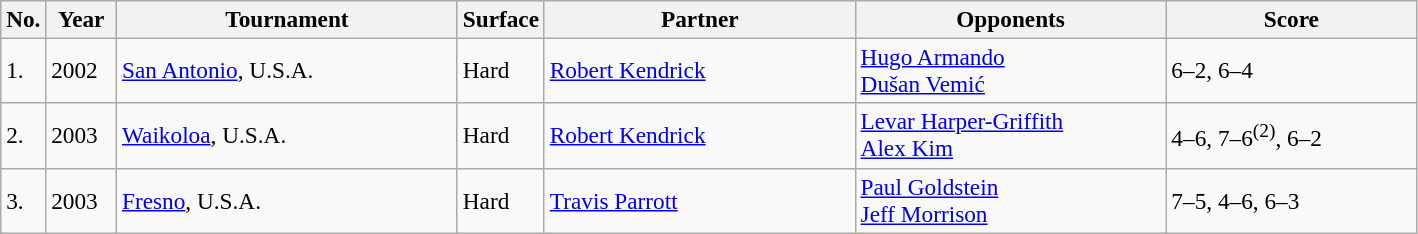<table class="sortable wikitable" style=font-size:97%>
<tr>
<th style="width:20px" class="unsortable">No.</th>
<th style="width:40px">Year</th>
<th style="width:220px">Tournament</th>
<th style="width:50px">Surface</th>
<th style="width:200px">Partner</th>
<th style="width:200px">Opponents</th>
<th style="width:160px" class="unsortable">Score</th>
</tr>
<tr>
<td>1.</td>
<td>2002</td>
<td><a href='#'>San Antonio</a>, U.S.A.</td>
<td>Hard</td>
<td> <a href='#'>Robert Kendrick</a></td>
<td> <a href='#'>Hugo Armando</a><br> <a href='#'>Dušan Vemić</a></td>
<td>6–2, 6–4</td>
</tr>
<tr>
<td>2.</td>
<td>2003</td>
<td><a href='#'>Waikoloa</a>, U.S.A.</td>
<td>Hard</td>
<td> <a href='#'>Robert Kendrick</a></td>
<td> <a href='#'>Levar Harper-Griffith</a><br> <a href='#'>Alex Kim</a></td>
<td>4–6, 7–6<sup>(2)</sup>, 6–2</td>
</tr>
<tr>
<td>3.</td>
<td>2003</td>
<td><a href='#'>Fresno</a>, U.S.A.</td>
<td>Hard</td>
<td> <a href='#'>Travis Parrott</a></td>
<td> <a href='#'>Paul Goldstein</a><br> <a href='#'>Jeff Morrison</a></td>
<td>7–5, 4–6, 6–3</td>
</tr>
</table>
